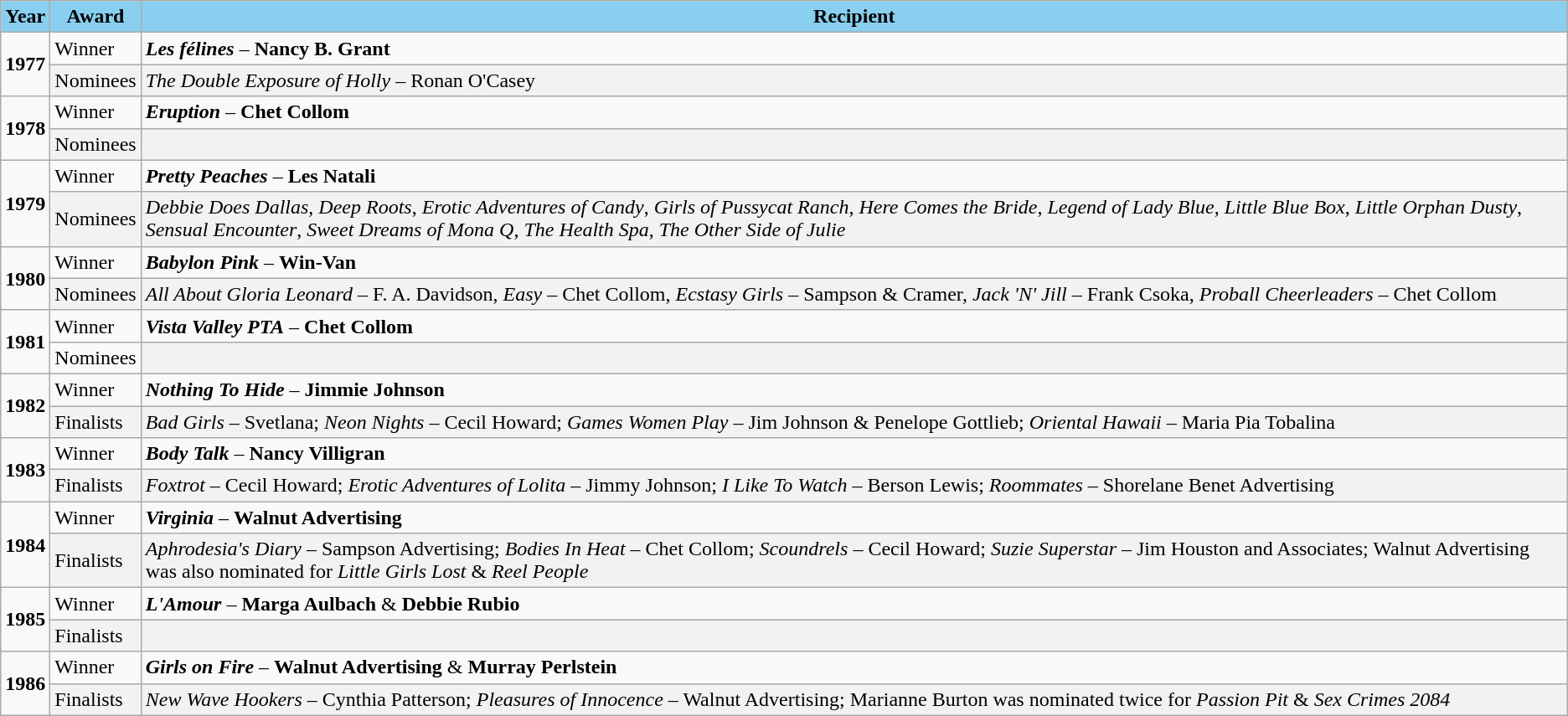<table class="wikitable">
<tr>
<th style="background:#89CFF0">Year</th>
<th style="background:#89CFF0">Award</th>
<th style="background:#89CFF0">Recipient</th>
</tr>
<tr>
<td rowspan=2><strong>1977</strong></td>
<td>Winner</td>
<td><strong><em>Les félines</em></strong> – <strong>Nancy B. Grant</strong></td>
</tr>
<tr>
<td style="background:#F2F2F2">Nominees</td>
<td style="background:#F2F2F2"><em>The Double Exposure of Holly</em> – Ronan O'Casey</td>
</tr>
<tr>
<td rowspan=2><strong>1978</strong></td>
<td>Winner</td>
<td><strong><em>Eruption</em></strong> – <strong>Chet Collom</strong></td>
</tr>
<tr>
<td style="background:#F2F2F2">Nominees</td>
<td style="background:#F2F2F2"></td>
</tr>
<tr>
<td rowspan=2><strong>1979</strong></td>
<td>Winner</td>
<td><strong><em>Pretty Peaches</em></strong> – <strong>Les Natali</strong></td>
</tr>
<tr>
<td style="background:#F2F2F2">Nominees</td>
<td style="background:#F2F2F2"><em>Debbie Does Dallas</em>, <em>Deep Roots</em>, <em>Erotic Adventures of Candy</em>, <em>Girls of Pussycat Ranch</em>, <em>Here Comes the Bride</em>, <em>Legend of Lady Blue</em>, <em>Little Blue Box</em>, <em>Little Orphan Dusty</em>, <em>Sensual Encounter</em>, <em>Sweet Dreams of Mona Q</em>, <em>The Health Spa</em>, <em>The Other Side of Julie</em></td>
</tr>
<tr>
<td rowspan=2><strong>1980</strong></td>
<td>Winner</td>
<td><strong><em>Babylon Pink</em></strong> – <strong>Win-Van</strong></td>
</tr>
<tr>
<td style="background:#F2F2F2">Nominees</td>
<td style="background:#F2F2F2"><em>All About Gloria Leonard</em> – F. A. Davidson, <em>Easy</em> – Chet Collom, <em>Ecstasy Girls</em> – Sampson & Cramer, <em>Jack 'N' Jill</em> – Frank Csoka, <em>Proball Cheerleaders</em> – Chet Collom</td>
</tr>
<tr>
<td rowspan=2><strong>1981</strong></td>
<td>Winner</td>
<td><strong><em>Vista Valley PTA</em></strong> – <strong>Chet Collom</strong></td>
</tr>
<tr>
<td>Nominees</td>
<td style="background:#F2F2F2"></td>
</tr>
<tr>
<td rowspan=2><strong>1982</strong></td>
<td>Winner</td>
<td><strong><em>Nothing To Hide</em></strong> – <strong>Jimmie Johnson</strong></td>
</tr>
<tr>
<td style="background:#F2F2F2">Finalists</td>
<td style="background:#F2F2F2"><em>Bad Girls</em> – Svetlana; <em>Neon Nights</em> – Cecil Howard; <em>Games Women Play</em> – Jim Johnson & Penelope Gottlieb; <em>Oriental Hawaii</em> – Maria Pia Tobalina</td>
</tr>
<tr>
<td rowspan=2><strong>1983</strong></td>
<td>Winner</td>
<td><strong><em>Body Talk</em></strong> – <strong>Nancy Villigran</strong></td>
</tr>
<tr>
<td style="background:#F2F2F2">Finalists</td>
<td style="background:#F2F2F2"><em>Foxtrot</em> – Cecil Howard; <em>Erotic Adventures of Lolita</em> – Jimmy Johnson; <em>I Like To Watch</em> – Berson Lewis; <em>Roommates</em> – Shorelane Benet Advertising</td>
</tr>
<tr>
<td rowspan=2><strong>1984</strong></td>
<td>Winner</td>
<td><strong><em>Virginia</em></strong> – <strong>Walnut Advertising</strong></td>
</tr>
<tr>
<td style="background:#F2F2F2">Finalists</td>
<td style="background:#F2F2F2"><em>Aphrodesia's Diary</em> – Sampson Advertising; <em>Bodies In Heat</em> – Chet Collom; <em>Scoundrels</em> – Cecil Howard; <em>Suzie Superstar</em> – Jim Houston and Associates; Walnut Advertising was also nominated for <em>Little Girls Lost</em> & <em>Reel People</em></td>
</tr>
<tr>
<td rowspan=2><strong>1985</strong></td>
<td>Winner</td>
<td><strong><em>L'Amour</em></strong> – <strong>Marga Aulbach</strong> & <strong>Debbie Rubio</strong></td>
</tr>
<tr>
<td style="background:#F2F2F2">Finalists</td>
<td style="background:#F2F2F2"></td>
</tr>
<tr>
<td rowspan=2><strong>1986</strong></td>
<td>Winner</td>
<td><strong><em>Girls on Fire</em></strong> – <strong>Walnut Advertising</strong> & <strong>Murray Perlstein</strong></td>
</tr>
<tr>
<td style="background:#F2F2F2">Finalists</td>
<td style="background:#F2F2F2"><em>New Wave Hookers</em> – Cynthia Patterson; <em>Pleasures of Innocence</em> – Walnut Advertising; Marianne Burton was nominated twice for <em>Passion Pit</em> & <em>Sex Crimes 2084</em></td>
</tr>
</table>
